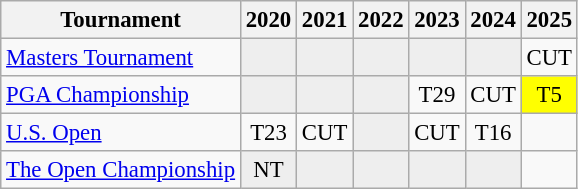<table class="wikitable" style="font-size:95%;text-align:center;">
<tr>
<th>Tournament</th>
<th>2020</th>
<th>2021</th>
<th>2022</th>
<th>2023</th>
<th>2024</th>
<th>2025</th>
</tr>
<tr>
<td align=left><a href='#'>Masters Tournament</a></td>
<td style="background:#eeeeee;"></td>
<td style="background:#eeeeee;"></td>
<td style="background:#eeeeee;"></td>
<td style="background:#eeeeee;"></td>
<td style="background:#eeeeee;"></td>
<td>CUT</td>
</tr>
<tr>
<td align=left><a href='#'>PGA Championship</a></td>
<td style="background:#eeeeee;"></td>
<td style="background:#eeeeee;"></td>
<td style="background:#eeeeee;"></td>
<td>T29</td>
<td>CUT</td>
<td style="background:yellow;">T5</td>
</tr>
<tr>
<td align=left><a href='#'>U.S. Open</a></td>
<td>T23</td>
<td>CUT</td>
<td style="background:#eeeeee;"></td>
<td>CUT</td>
<td>T16</td>
<td></td>
</tr>
<tr>
<td align=left><a href='#'>The Open Championship</a></td>
<td style="background:#eeeeee;">NT</td>
<td style="background:#eeeeee;"></td>
<td style="background:#eeeeee;"></td>
<td style="background:#eeeeee;"></td>
<td style="background:#eeeeee;"></td>
<td></td>
</tr>
</table>
